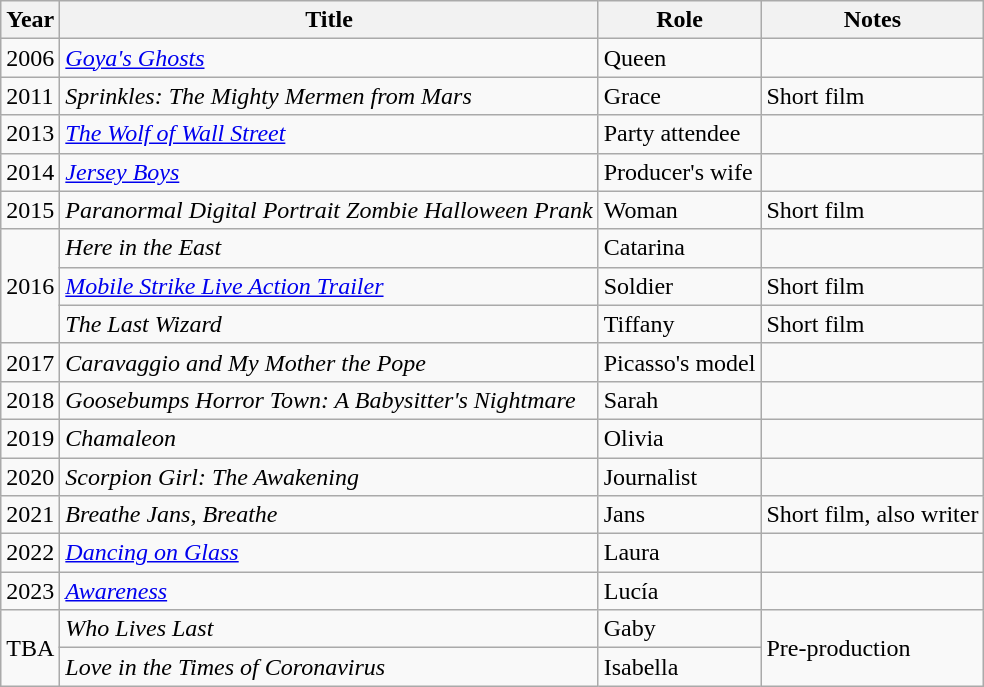<table class="wikitable">
<tr>
<th>Year</th>
<th>Title</th>
<th>Role</th>
<th>Notes</th>
</tr>
<tr>
<td>2006</td>
<td><em><a href='#'>Goya's Ghosts</a></em></td>
<td>Queen</td>
<td></td>
</tr>
<tr>
<td>2011</td>
<td><em>Sprinkles: The Mighty Mermen from Mars</em></td>
<td>Grace</td>
<td>Short film</td>
</tr>
<tr>
<td>2013</td>
<td><em><a href='#'>The Wolf of Wall Street</a></em></td>
<td>Party attendee</td>
<td></td>
</tr>
<tr>
<td>2014</td>
<td><em><a href='#'>Jersey Boys</a></em></td>
<td>Producer's wife</td>
<td></td>
</tr>
<tr>
<td>2015</td>
<td><em>Paranormal Digital Portrait Zombie Halloween Prank</em></td>
<td>Woman</td>
<td>Short film</td>
</tr>
<tr>
<td rowspan="3">2016</td>
<td><em>Here in the East</em></td>
<td>Catarina</td>
<td></td>
</tr>
<tr>
<td><em><a href='#'>Mobile Strike Live Action Trailer</a></em></td>
<td>Soldier</td>
<td>Short film</td>
</tr>
<tr>
<td><em>The Last Wizard</em></td>
<td>Tiffany</td>
<td>Short film</td>
</tr>
<tr>
<td>2017</td>
<td><em>Caravaggio and My Mother the Pope</em></td>
<td>Picasso's model</td>
<td></td>
</tr>
<tr>
<td>2018</td>
<td><em>Goosebumps Horror Town: A Babysitter's Nightmare</em></td>
<td>Sarah</td>
<td></td>
</tr>
<tr>
<td>2019</td>
<td><em>Chamaleon</em></td>
<td>Olivia</td>
<td></td>
</tr>
<tr>
<td>2020</td>
<td><em>Scorpion Girl: The Awakening</em></td>
<td>Journalist</td>
<td></td>
</tr>
<tr>
<td>2021</td>
<td><em>Breathe Jans, Breathe</em></td>
<td>Jans</td>
<td>Short film, also writer</td>
</tr>
<tr>
<td>2022</td>
<td><em><a href='#'>Dancing on Glass</a></em></td>
<td>Laura</td>
<td></td>
</tr>
<tr>
<td>2023</td>
<td><em><a href='#'>Awareness</a></em></td>
<td>Lucía</td>
<td></td>
</tr>
<tr>
<td rowspan="2">TBA</td>
<td><em>Who Lives Last</em></td>
<td>Gaby</td>
<td rowspan="2">Pre-production</td>
</tr>
<tr>
<td><em>Love in the Times of Coronavirus</em></td>
<td>Isabella</td>
</tr>
</table>
